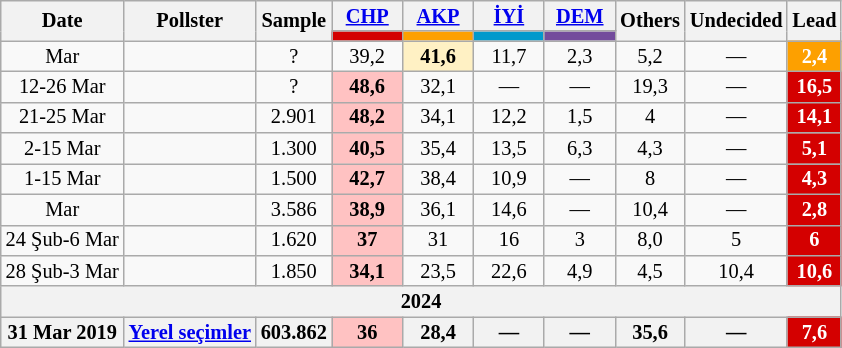<table class="wikitable mw-collapsible" style="text-align:center; font-size:85%; line-height:14px;">
<tr>
<th rowspan="2">Date</th>
<th rowspan="2">Pollster</th>
<th rowspan="2">Sample</th>
<th style="width:3em;"><a href='#'>CHP</a></th>
<th style="width:3em;"><a href='#'>AKP</a></th>
<th style="width:3em;"><a href='#'>İYİ</a></th>
<th style="width:3em;"><a href='#'>DEM</a></th>
<th rowspan="2">Others</th>
<th rowspan="2">Undecided</th>
<th rowspan="2">Lead</th>
</tr>
<tr>
<th style="background:#d40000;"></th>
<th style="background:#fda000;"></th>
<th style="background:#0099cc;"></th>
<th style="background:#734B9C;"></th>
</tr>
<tr>
<td>Mar</td>
<td></td>
<td>?</td>
<td>39,2</td>
<td style="background:#FFF1C4"><strong>41,6</strong></td>
<td>11,7</td>
<td>2,3</td>
<td>5,2</td>
<td>—</td>
<th style="background:#fda000; color:white;">2,4</th>
</tr>
<tr>
<td>12-26 Mar</td>
<td></td>
<td>?</td>
<td style="background:#FFC2C2"><strong>48,6</strong></td>
<td>32,1</td>
<td>—</td>
<td>—</td>
<td>19,3</td>
<td>—</td>
<th style="background:#d40000; color:white;">16,5</th>
</tr>
<tr>
<td>21-25 Mar</td>
<td></td>
<td>2.901</td>
<td style="background:#FFC2C2"><strong>48,2</strong></td>
<td>34,1</td>
<td>12,2</td>
<td>1,5</td>
<td>4</td>
<td>—</td>
<th style="background:#d40000; color:white;">14,1</th>
</tr>
<tr>
<td>2-15 Mar</td>
<td></td>
<td>1.300</td>
<td style="background:#FFC2C2"><strong>40,5</strong></td>
<td>35,4</td>
<td>13,5</td>
<td>6,3</td>
<td>4,3</td>
<td>—</td>
<th style="background:#d40000; color:white;">5,1</th>
</tr>
<tr>
<td>1-15 Mar</td>
<td></td>
<td>1.500</td>
<td style="background:#FFC2C2"><strong>42,7</strong></td>
<td>38,4</td>
<td>10,9</td>
<td>—</td>
<td>8</td>
<td>—</td>
<th style="background:#d40000; color:white;">4,3</th>
</tr>
<tr>
<td>Mar</td>
<td></td>
<td>3.586</td>
<td style="background:#FFC2C2"><strong>38,9</strong></td>
<td>36,1</td>
<td>14,6</td>
<td>—</td>
<td>10,4</td>
<td>—</td>
<th style="background:#d40000; color:white;">2,8</th>
</tr>
<tr>
<td>24 Şub-6 Mar</td>
<td></td>
<td>1.620</td>
<th style="background:#FFC2C2"><strong>37</strong></th>
<td>31</td>
<td>16</td>
<td>3</td>
<td>8,0</td>
<td>5</td>
<th style="background:#d40000; color:white;">6</th>
</tr>
<tr>
<td>28 Şub-3 Mar</td>
<td></td>
<td>1.850</td>
<th style="background:#FFC2C2"><strong>34,1</strong></th>
<td>23,5</td>
<td>22,6</td>
<td>4,9</td>
<td>4,5</td>
<td>10,4</td>
<th style="background:#d40000; color:white;">10,6</th>
</tr>
<tr>
<th colspan="10">2024</th>
</tr>
<tr>
<th>31 Mar 2019</th>
<th><a href='#'>Yerel seçimler</a></th>
<th>603.862</th>
<th style="background:#FFC2C2"><strong>36</strong></th>
<th>28,4</th>
<th>—</th>
<th>—</th>
<th>35,6</th>
<th>—</th>
<th style="background:#d40000; color:white;">7,6</th>
</tr>
</table>
